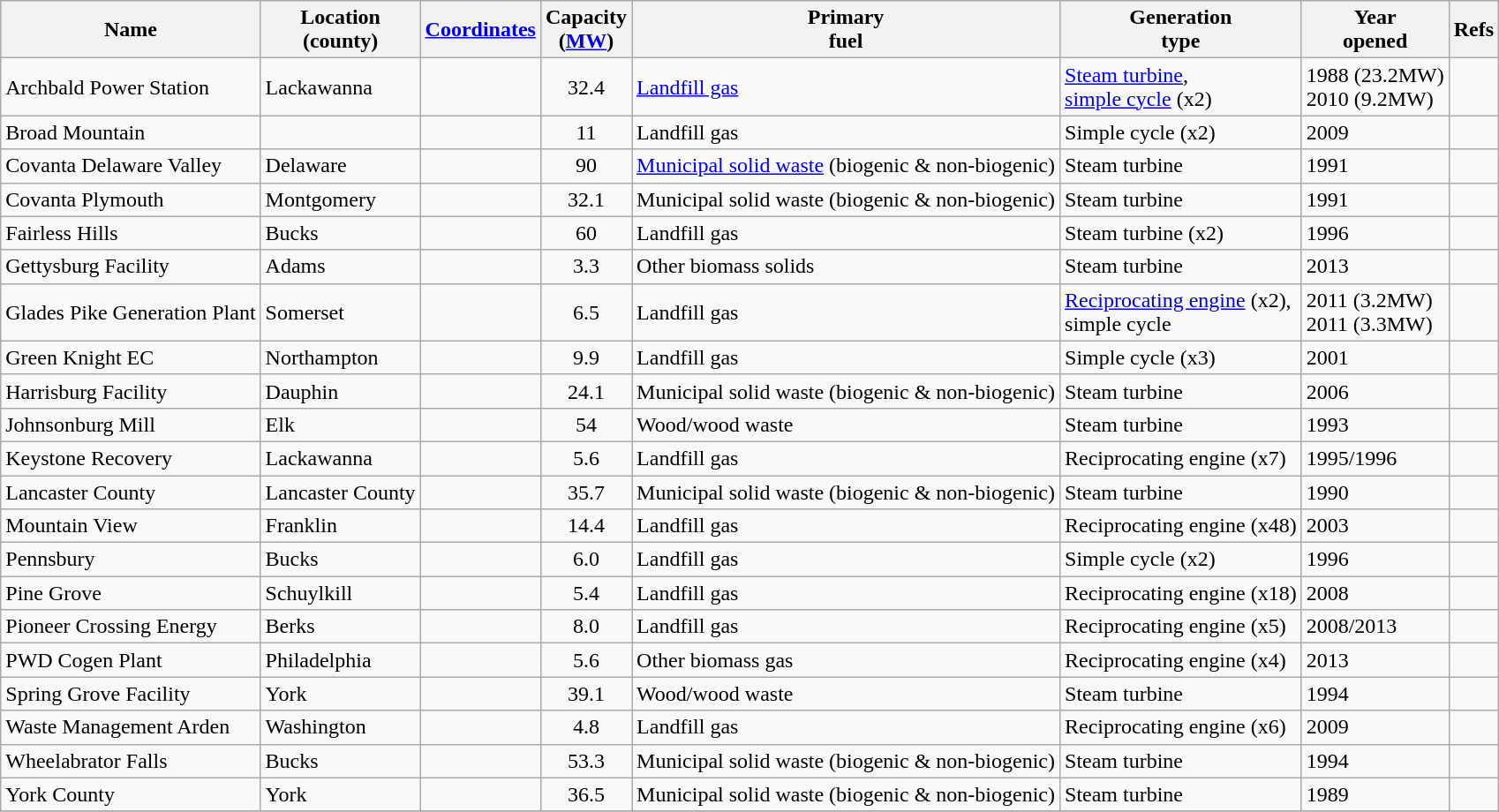<table class="wikitable sortable">
<tr>
<th>Name</th>
<th>Location<br>(county)</th>
<th><a href='#'>Coordinates</a></th>
<th>Capacity<br>(<a href='#'>MW</a>)</th>
<th>Primary<br>fuel</th>
<th>Generation<br>type</th>
<th>Year<br>opened</th>
<th>Refs</th>
</tr>
<tr>
<td>Archbald Power Station</td>
<td>Lackawanna</td>
<td></td>
<td align="center">32.4</td>
<td><a href='#'>Landfill gas</a></td>
<td><a href='#'>Steam turbine</a>,<br><a href='#'>simple cycle</a> (x2)</td>
<td>1988 (23.2MW)<br>2010 (9.2MW)</td>
<td></td>
</tr>
<tr>
<td>Broad Mountain</td>
<td></td>
<td></td>
<td align="center">11</td>
<td>Landfill gas</td>
<td>Simple cycle (x2)</td>
<td>2009</td>
<td></td>
</tr>
<tr>
<td>Covanta Delaware Valley</td>
<td>Delaware</td>
<td></td>
<td align="center">90</td>
<td><a href='#'>Municipal solid waste</a> (biogenic & non-biogenic)</td>
<td>Steam turbine</td>
<td>1991</td>
<td></td>
</tr>
<tr>
<td>Covanta Plymouth</td>
<td>Montgomery</td>
<td></td>
<td align="center">32.1</td>
<td>Municipal solid waste (biogenic & non-biogenic)</td>
<td>Steam turbine</td>
<td>1991</td>
<td></td>
</tr>
<tr>
<td>Fairless Hills</td>
<td>Bucks</td>
<td></td>
<td align="center">60</td>
<td>Landfill gas</td>
<td>Steam turbine (x2)</td>
<td>1996</td>
<td></td>
</tr>
<tr>
<td>Gettysburg Facility</td>
<td>Adams</td>
<td></td>
<td align="center">3.3</td>
<td>Other biomass solids</td>
<td>Steam turbine</td>
<td>2013</td>
<td></td>
</tr>
<tr>
<td>Glades Pike Generation Plant</td>
<td>Somerset</td>
<td></td>
<td align="center">6.5</td>
<td>Landfill gas</td>
<td><a href='#'>Reciprocating engine</a> (x2),<br>simple cycle</td>
<td>2011 (3.2MW)<br>2011 (3.3MW)</td>
<td></td>
</tr>
<tr>
<td>Green Knight EC</td>
<td>Northampton</td>
<td></td>
<td align="center">9.9</td>
<td>Landfill gas</td>
<td>Simple cycle (x3)</td>
<td>2001</td>
<td></td>
</tr>
<tr>
<td>Harrisburg Facility</td>
<td>Dauphin</td>
<td></td>
<td align="center">24.1</td>
<td>Municipal solid waste (biogenic & non-biogenic)</td>
<td>Steam turbine</td>
<td>2006</td>
<td></td>
</tr>
<tr>
<td>Johnsonburg Mill</td>
<td>Elk</td>
<td></td>
<td align="center">54</td>
<td>Wood/wood waste</td>
<td>Steam turbine</td>
<td>1993</td>
<td></td>
</tr>
<tr>
<td>Keystone Recovery</td>
<td>Lackawanna</td>
<td></td>
<td align="center">5.6</td>
<td>Landfill gas</td>
<td>Reciprocating engine (x7)</td>
<td>1995/1996</td>
<td></td>
</tr>
<tr>
<td>Lancaster County</td>
<td>Lancaster County</td>
<td></td>
<td align="center">35.7</td>
<td>Municipal solid waste (biogenic & non-biogenic)</td>
<td>Steam turbine</td>
<td>1990</td>
<td></td>
</tr>
<tr>
<td>Mountain View</td>
<td>Franklin</td>
<td></td>
<td align="center">14.4</td>
<td>Landfill gas</td>
<td>Reciprocating engine (x48)</td>
<td>2003</td>
<td></td>
</tr>
<tr>
<td>Pennsbury</td>
<td>Bucks</td>
<td></td>
<td align="center">6.0</td>
<td>Landfill gas</td>
<td>Simple cycle (x2)</td>
<td>1996</td>
<td></td>
</tr>
<tr>
<td>Pine Grove</td>
<td>Schuylkill</td>
<td></td>
<td align="center">5.4</td>
<td>Landfill gas</td>
<td>Reciprocating engine (x18)</td>
<td>2008</td>
<td></td>
</tr>
<tr>
<td>Pioneer Crossing Energy</td>
<td>Berks</td>
<td></td>
<td align="center">8.0</td>
<td>Landfill gas</td>
<td>Reciprocating engine (x5)</td>
<td>2008/2013</td>
<td></td>
</tr>
<tr>
<td>PWD Cogen Plant</td>
<td>Philadelphia</td>
<td></td>
<td align="center">5.6</td>
<td>Other biomass gas</td>
<td>Reciprocating engine (x4)</td>
<td>2013</td>
<td></td>
</tr>
<tr>
<td>Spring Grove Facility</td>
<td>York</td>
<td></td>
<td align="center">39.1</td>
<td>Wood/wood waste</td>
<td>Steam turbine</td>
<td>1994</td>
<td></td>
</tr>
<tr>
<td>Waste Management Arden</td>
<td>Washington</td>
<td></td>
<td align="center">4.8</td>
<td>Landfill gas</td>
<td>Reciprocating engine (x6)</td>
<td>2009</td>
<td></td>
</tr>
<tr>
<td>Wheelabrator Falls</td>
<td>Bucks</td>
<td></td>
<td align="center">53.3</td>
<td>Municipal solid waste (biogenic & non-biogenic)</td>
<td>Steam turbine</td>
<td>1994</td>
<td></td>
</tr>
<tr>
<td>York County</td>
<td>York</td>
<td></td>
<td align="center">36.5</td>
<td>Municipal solid waste (biogenic & non-biogenic)</td>
<td>Steam turbine</td>
<td>1989</td>
<td></td>
</tr>
<tr>
</tr>
</table>
